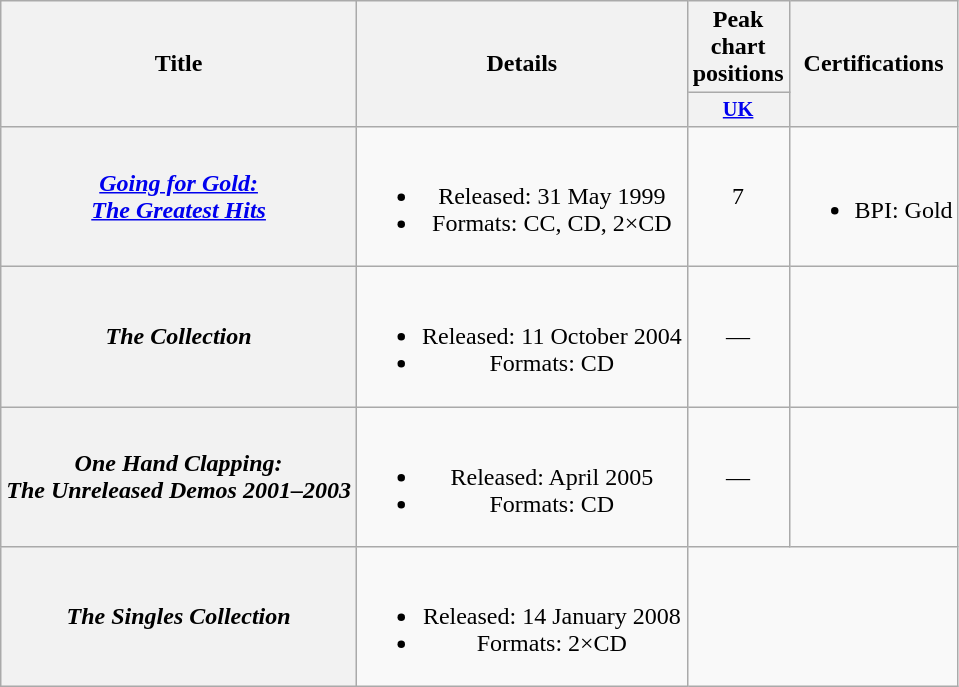<table class="wikitable plainrowheaders" style="text-align:center;">
<tr>
<th scope="col" rowspan="2">Title</th>
<th scope="col" rowspan="2">Details</th>
<th scope="col" colspan="1">Peak chart positions</th>
<th scope="col" rowspan="2">Certifications</th>
</tr>
<tr>
<th scope="col" style="width:3em;font-size:85%;"><a href='#'>UK</a><br></th>
</tr>
<tr>
<th scope="row"><em><a href='#'>Going for Gold: <br> The Greatest Hits</a></em></th>
<td><br><ul><li>Released: 31 May 1999</li><li>Formats: CC, CD, 2×CD</li></ul></td>
<td>7</td>
<td><br><ul><li>BPI: Gold</li></ul></td>
</tr>
<tr>
<th scope="row"><em>The Collection</em></th>
<td><br><ul><li>Released: 11 October 2004</li><li>Formats: CD</li></ul></td>
<td>—</td>
<td></td>
</tr>
<tr>
<th scope="row"><em>One Hand Clapping: <br>The Unreleased Demos 2001–2003</em></th>
<td><br><ul><li>Released: April 2005</li><li>Formats: CD</li></ul></td>
<td>—</td>
<td></td>
</tr>
<tr>
<th scope="row"><em>The Singles Collection</em></th>
<td><br><ul><li>Released: 14 January 2008</li><li>Formats: 2×CD</li></ul></td>
</tr>
</table>
